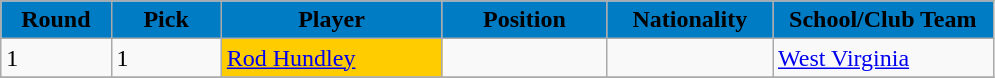<table class="wikitable sortable sortable">
<tr>
<th style="background:#007CC5;" width="10%">Round</th>
<th style="background:#007CC5;" width="10%">Pick</th>
<th style="background:#007CC5;" width="20%">Player</th>
<th style="background:#007CC5;" width="15%">Position</th>
<th style="background:#007CC5;" width="15%">Nationality</th>
<th style="background:#007CC5;" width="20%">School/Club Team</th>
</tr>
<tr>
<td>1</td>
<td>1</td>
<td bgcolor="#FFCC00"><a href='#'>Rod Hundley</a></td>
<td></td>
<td></td>
<td><a href='#'>West Virginia</a></td>
</tr>
<tr>
</tr>
</table>
